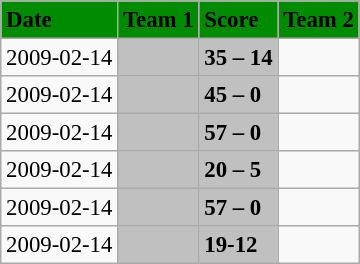<table class="wikitable" style="margin:0.5em auto; font-size:95%">
<tr bgcolor="#008B00">
<td><strong>Date</strong></td>
<td><strong>Team 1</strong></td>
<td><strong>Score</strong></td>
<td><strong>Team 2</strong></td>
</tr>
<tr>
<td>2009-02-14</td>
<td bgcolor="silver"><strong></strong></td>
<td bgcolor="silver"><strong>35 – 14</strong></td>
<td></td>
</tr>
<tr>
<td>2009-02-14</td>
<td bgcolor="silver"><strong></strong></td>
<td bgcolor="silver"><strong>45 – 0</strong></td>
<td></td>
</tr>
<tr>
<td>2009-02-14</td>
<td bgcolor="silver"><strong></strong></td>
<td bgcolor="silver"><strong>57 – 0</strong></td>
<td></td>
</tr>
<tr>
<td>2009-02-14</td>
<td bgcolor="silver"><strong></strong></td>
<td bgcolor="silver"><strong>20 – 5</strong></td>
<td></td>
</tr>
<tr>
<td>2009-02-14</td>
<td bgcolor="silver"><strong></strong></td>
<td bgcolor="silver"><strong>57 – 0</strong></td>
<td></td>
</tr>
<tr>
<td>2009-02-14</td>
<td bgcolor="silver"><strong></strong></td>
<td bgcolor="silver"><strong>19-12</strong></td>
<td></td>
</tr>
</table>
